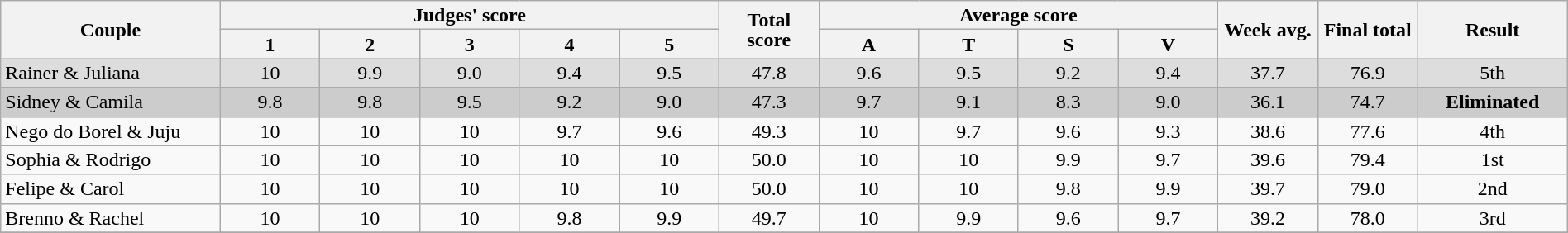<table class="wikitable" style="font-size:100%; line-height:16px; text-align:center" width="100%">
<tr>
<th rowspan=2 style="width:11.0%;">Couple</th>
<th colspan=5 style="width:25.0%;">Judges' score</th>
<th rowspan=2 style="width:05.0%;">Total score</th>
<th colspan=4 style="width:20.0%;">Average score</th>
<th rowspan=2 style="width:05.0%;">Week avg.</th>
<th rowspan=2 style="width:05.0%;">Final total</th>
<th rowspan=2 style="width:07.5%;">Result</th>
</tr>
<tr>
<th style="width:05.0%;">1</th>
<th style="width:05.0%;">2</th>
<th style="width:05.0%;">3</th>
<th style="width:05.0%;">4</th>
<th style="width:05.0%;">5</th>
<th style="width:05.0%;">A</th>
<th style="width:05.0%;">T</th>
<th style="width:05.0%;">S</th>
<th style="width:05.0%;">V</th>
</tr>
<tr bgcolor="DDDDDD">
<td align="left">Rainer & Juliana</td>
<td>10</td>
<td>9.9</td>
<td>9.0</td>
<td>9.4</td>
<td>9.5</td>
<td>47.8</td>
<td>9.6</td>
<td>9.5</td>
<td>9.2</td>
<td>9.4</td>
<td>37.7</td>
<td>76.9</td>
<td>5th</td>
</tr>
<tr bgcolor="CCCCCC">
<td align="left">Sidney & Camila</td>
<td>9.8</td>
<td>9.8</td>
<td>9.5</td>
<td>9.2</td>
<td>9.0</td>
<td>47.3</td>
<td>9.7</td>
<td>9.1</td>
<td>8.3</td>
<td>9.0</td>
<td>36.1</td>
<td>74.7</td>
<td><strong>Eliminated</strong></td>
</tr>
<tr>
<td align="left">Nego do Borel & Juju</td>
<td>10</td>
<td>10</td>
<td>10</td>
<td>9.7</td>
<td>9.6</td>
<td>49.3</td>
<td>10</td>
<td>9.7</td>
<td>9.6</td>
<td>9.3</td>
<td>38.6</td>
<td>77.6</td>
<td>4th</td>
</tr>
<tr>
<td align="left">Sophia & Rodrigo</td>
<td>10</td>
<td>10</td>
<td>10</td>
<td>10</td>
<td>10</td>
<td>50.0</td>
<td>10</td>
<td>10</td>
<td>9.9</td>
<td>9.7</td>
<td>39.6</td>
<td>79.4</td>
<td>1st</td>
</tr>
<tr>
<td align="left">Felipe & Carol</td>
<td>10</td>
<td>10</td>
<td>10</td>
<td>10</td>
<td>10</td>
<td>50.0</td>
<td>10</td>
<td>10</td>
<td>9.8</td>
<td>9.9</td>
<td>39.7</td>
<td>79.0</td>
<td>2nd</td>
</tr>
<tr>
<td align="left">Brenno & Rachel</td>
<td>10</td>
<td>10</td>
<td>10</td>
<td>9.8</td>
<td>9.9</td>
<td>49.7</td>
<td>10</td>
<td>9.9</td>
<td>9.6</td>
<td>9.7</td>
<td>39.2</td>
<td>78.0</td>
<td>3rd</td>
</tr>
<tr>
</tr>
</table>
